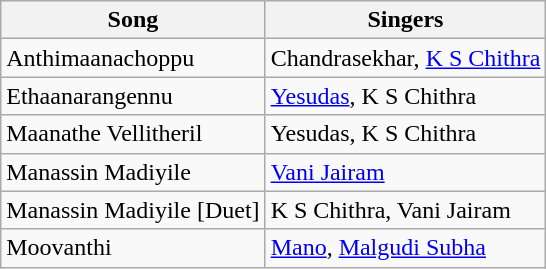<table class="wikitable">
<tr>
<th><strong>Song</strong></th>
<th><strong>Singers</strong></th>
</tr>
<tr>
<td>Anthimaanachoppu</td>
<td>Chandrasekhar, <a href='#'>K S Chithra</a></td>
</tr>
<tr>
<td>Ethaanarangennu</td>
<td><a href='#'>Yesudas</a>, K S Chithra</td>
</tr>
<tr>
<td>Maanathe Vellitheril</td>
<td>Yesudas, K S Chithra</td>
</tr>
<tr>
<td>Manassin Madiyile</td>
<td><a href='#'>Vani Jairam</a></td>
</tr>
<tr>
<td>Manassin Madiyile [Duet]</td>
<td>K S Chithra, Vani Jairam</td>
</tr>
<tr>
<td>Moovanthi</td>
<td><a href='#'>Mano</a>, <a href='#'>Malgudi Subha</a></td>
</tr>
</table>
